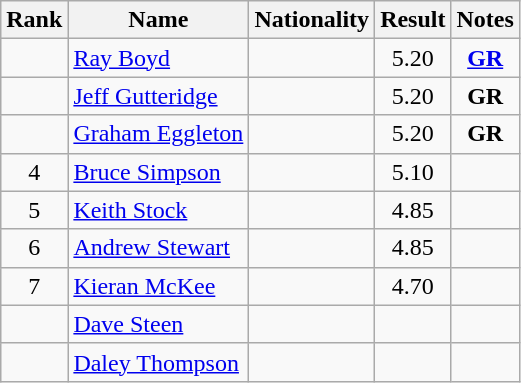<table class="wikitable sortable" style=" text-align:center">
<tr>
<th>Rank</th>
<th>Name</th>
<th>Nationality</th>
<th>Result</th>
<th>Notes</th>
</tr>
<tr>
<td></td>
<td align=left><a href='#'>Ray Boyd</a></td>
<td align=left></td>
<td>5.20</td>
<td><strong><a href='#'>GR</a></strong></td>
</tr>
<tr>
<td></td>
<td align=left><a href='#'>Jeff Gutteridge</a></td>
<td align=left></td>
<td>5.20</td>
<td><strong>GR</strong></td>
</tr>
<tr>
<td></td>
<td align=left><a href='#'>Graham Eggleton</a></td>
<td align=left></td>
<td>5.20</td>
<td><strong>GR</strong></td>
</tr>
<tr>
<td>4</td>
<td align=left><a href='#'>Bruce Simpson</a></td>
<td align=left></td>
<td>5.10</td>
<td></td>
</tr>
<tr>
<td>5</td>
<td align=left><a href='#'>Keith Stock</a></td>
<td align=left></td>
<td>4.85</td>
<td></td>
</tr>
<tr>
<td>6</td>
<td align=left><a href='#'>Andrew Stewart</a></td>
<td align=left></td>
<td>4.85</td>
<td></td>
</tr>
<tr>
<td>7</td>
<td align=left><a href='#'>Kieran McKee</a></td>
<td align=left></td>
<td>4.70</td>
<td></td>
</tr>
<tr>
<td></td>
<td align=left><a href='#'>Dave Steen</a></td>
<td align=left></td>
<td></td>
<td></td>
</tr>
<tr>
<td></td>
<td align=left><a href='#'>Daley Thompson</a></td>
<td align=left></td>
<td></td>
<td></td>
</tr>
</table>
